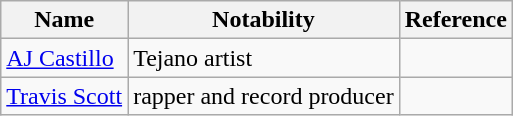<table class="wikitable sortable">
<tr>
<th>Name</th>
<th>Notability</th>
<th>Reference</th>
</tr>
<tr>
<td><a href='#'>AJ Castillo</a></td>
<td>Tejano artist</td>
<td></td>
</tr>
<tr>
<td><a href='#'>Travis Scott</a></td>
<td>rapper and record producer</td>
<td></td>
</tr>
</table>
